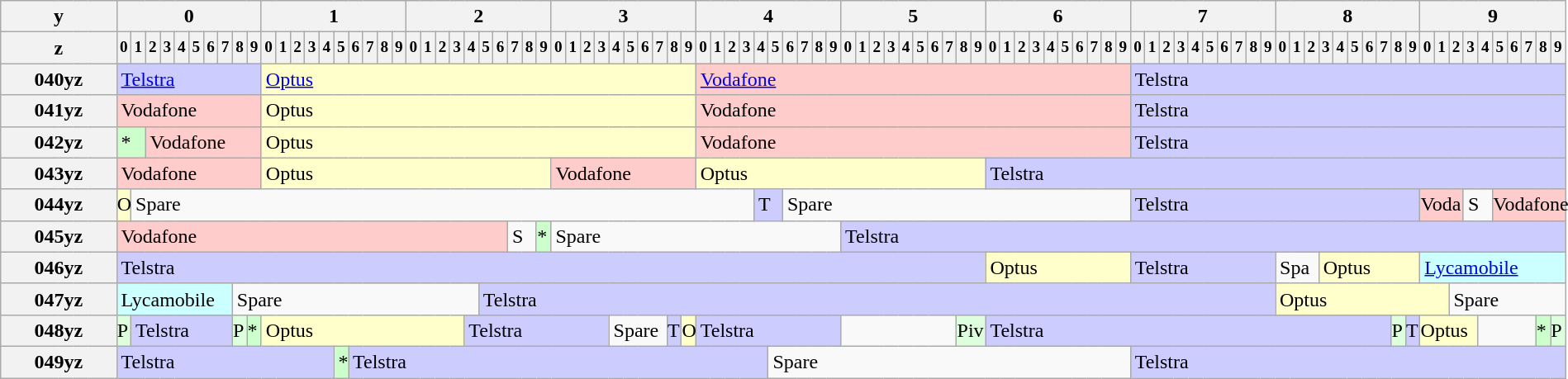<table class="wikitable" style="table-layout:fixed; width:100%">
<tr>
<th colspan="8">y</th>
<th colspan="10">0</th>
<th colspan="10">1</th>
<th colspan="10">2</th>
<th colspan="10">3</th>
<th colspan="10">4</th>
<th colspan="10">5</th>
<th colspan="10">6</th>
<th colspan="10">7</th>
<th colspan="10">8</th>
<th colspan="10">9</th>
</tr>
<tr>
<th colspan="8">z</th>
<th style="font-size:80%;padding:0">0</th>
<th style="font-size:80%;padding:0">1</th>
<th style="font-size:80%;padding:0">2</th>
<th style="font-size:80%;padding:0">3</th>
<th style="font-size:80%;padding:0">4</th>
<th style="font-size:80%;padding:0">5</th>
<th style="font-size:80%;padding:0">6</th>
<th style="font-size:80%;padding:0">7</th>
<th style="font-size:80%;padding:0">8</th>
<th style="font-size:80%;padding:0">9</th>
<th style="font-size:80%;padding:0">0</th>
<th style="font-size:80%;padding:0">1</th>
<th style="font-size:80%;padding:0">2</th>
<th style="font-size:80%;padding:0">3</th>
<th style="font-size:80%;padding:0">4</th>
<th style="font-size:80%;padding:0">5</th>
<th style="font-size:80%;padding:0">6</th>
<th style="font-size:80%;padding:0">7</th>
<th style="font-size:80%;padding:0">8</th>
<th style="font-size:80%;padding:0">9</th>
<th style="font-size:80%;padding:0">0</th>
<th style="font-size:80%;padding:0">1</th>
<th style="font-size:80%;padding:0">2</th>
<th style="font-size:80%;padding:0">3</th>
<th style="font-size:80%;padding:0">4</th>
<th style="font-size:80%;padding:0">5</th>
<th style="font-size:80%;padding:0">6</th>
<th style="font-size:80%;padding:0">7</th>
<th style="font-size:80%;padding:0">8</th>
<th style="font-size:80%;padding:0">9</th>
<th style="font-size:80%;padding:0">0</th>
<th style="font-size:80%;padding:0">1</th>
<th style="font-size:80%;padding:0">2</th>
<th style="font-size:80%;padding:0">3</th>
<th style="font-size:80%;padding:0">4</th>
<th style="font-size:80%;padding:0">5</th>
<th style="font-size:80%;padding:0">6</th>
<th style="font-size:80%;padding:0">7</th>
<th style="font-size:80%;padding:0">8</th>
<th style="font-size:80%;padding:0">9</th>
<th style="font-size:80%;padding:0">0</th>
<th style="font-size:80%;padding:0">1</th>
<th style="font-size:80%;padding:0">2</th>
<th style="font-size:80%;padding:0">3</th>
<th style="font-size:80%;padding:0">4</th>
<th style="font-size:80%;padding:0">5</th>
<th style="font-size:80%;padding:0">6</th>
<th style="font-size:80%;padding:0">7</th>
<th style="font-size:80%;padding:0">8</th>
<th style="font-size:80%;padding:0">9</th>
<th style="font-size:80%;padding:0">0</th>
<th style="font-size:80%;padding:0">1</th>
<th style="font-size:80%;padding:0">2</th>
<th style="font-size:80%;padding:0">3</th>
<th style="font-size:80%;padding:0">4</th>
<th style="font-size:80%;padding:0">5</th>
<th style="font-size:80%;padding:0">6</th>
<th style="font-size:80%;padding:0">7</th>
<th style="font-size:80%;padding:0">8</th>
<th style="font-size:80%;padding:0">9</th>
<th style="font-size:80%;padding:0">0</th>
<th style="font-size:80%;padding:0">1</th>
<th style="font-size:80%;padding:0">2</th>
<th style="font-size:80%;padding:0">3</th>
<th style="font-size:80%;padding:0">4</th>
<th style="font-size:80%;padding:0">5</th>
<th style="font-size:80%;padding:0">6</th>
<th style="font-size:80%;padding:0">7</th>
<th style="font-size:80%;padding:0">8</th>
<th style="font-size:80%;padding:0">9</th>
<th style="font-size:80%;padding:0">0</th>
<th style="font-size:80%;padding:0">1</th>
<th style="font-size:80%;padding:0">2</th>
<th style="font-size:80%;padding:0">3</th>
<th style="font-size:80%;padding:0">4</th>
<th style="font-size:80%;padding:0">5</th>
<th style="font-size:80%;padding:0">6</th>
<th style="font-size:80%;padding:0">7</th>
<th style="font-size:80%;padding:0">8</th>
<th style="font-size:80%;padding:0">9</th>
<th style="font-size:80%;padding:0">0</th>
<th style="font-size:80%;padding:0">1</th>
<th style="font-size:80%;padding:0">2</th>
<th style="font-size:80%;padding:0">3</th>
<th style="font-size:80%;padding:0">4</th>
<th style="font-size:80%;padding:0">5</th>
<th style="font-size:80%;padding:0">6</th>
<th style="font-size:80%;padding:0">7</th>
<th style="font-size:80%;padding:0">8</th>
<th style="font-size:80%;padding:0">9</th>
<th style="font-size:80%;padding:0">0</th>
<th style="font-size:80%;padding:0">1</th>
<th style="font-size:80%;padding:0">2</th>
<th style="font-size:80%;padding:0">3</th>
<th style="font-size:80%;padding:0">4</th>
<th style="font-size:80%;padding:0">5</th>
<th style="font-size:80%;padding:0">6</th>
<th style="font-size:80%;padding:0">7</th>
<th style="font-size:80%;padding:0">8</th>
<th style="font-size:80%;padding:0">9</th>
</tr>
<tr>
<th colspan="8">040yz</th>
<td colspan="10" style="background:#ccf;"><a href='#'>Telstra</a></td>
<td colspan="30" style="background:#ffc;"><a href='#'>Optus</a></td>
<td colspan="30" style="background:#fcc;"><a href='#'>Vodafone</a></td>
<td colspan="30" style="background:#ccf;">Telstra</td>
</tr>
<tr>
<th colspan="8">041yz</th>
<td colspan="10" style="background:#fcc;">Vodafone</td>
<td colspan="30" style="background:#ffc;">Optus</td>
<td colspan="30" style="background:#fcc;">Vodafone</td>
<td colspan="30" style="background:#ccf;">Telstra</td>
</tr>
<tr>
<th colspan="8">042yz</th>
<td colspan="2" style="background:#cfc;">*</td>
<td colspan="8" style="background:#fcc;">Vodafone</td>
<td colspan="30" style="background:#ffc;">Optus</td>
<td colspan="30" style="background:#fcc;">Vodafone</td>
<td colspan="30" style="background:#ccf;">Telstra</td>
</tr>
<tr>
<th colspan="8">043yz</th>
<td colspan="10" style="background:#fcc;">Vodafone</td>
<td colspan="20" style="background:#ffc;">Optus</td>
<td colspan="10" style="background:#fcc;">Vodafone</td>
<td colspan="20" style="background:#ffc;">Optus</td>
<td colspan="40" style="background:#ccf;">Telstra</td>
</tr>
<tr>
<th colspan="8">044yz</th>
<td style="background:#ffc; padding:0;">O</td>
<td colspan="43">Spare</td>
<td colspan="2" style="background:#ccf;">T</td>
<td colspan="24">Spare</td>
<td colspan="20" style="background:#ccf;">Telstra</td>
<td colspan="3" style="background:#fcc; padding:0;">Voda</td>
<td colspan="2">S</td>
<td colspan="5" style="background:#fcc; padding:0;">Vodafone</td>
</tr>
<tr>
<th colspan="8">045yz</th>
<td colspan="27" style="background:#fcc;">Vodafone</td>
<td colspan="2">S</td>
<td style="background:#cfc; padding:0;">*</td>
<td colspan="20">Spare</td>
<td colspan="50" style="background:#ccf;">Telstra</td>
</tr>
<tr>
<th colspan="8">046yz</th>
<td colspan="60" style="background:#ccf;">Telstra</td>
<td colspan="10" style="background:#ffc;">Optus</td>
<td colspan="10" style="background:#ccf;">Telstra</td>
<td colspan="3">Spa</td>
<td colspan="7" style="background:#ffc;">Optus</td>
<td colspan="10" style="background:#cff;"><a href='#'>Lycamobile</a></td>
</tr>
<tr>
<th colspan="8">047yz</th>
<td colspan="8" style="background:#cff;">Lycamobile</td>
<td colspan="17">Spare</td>
<td colspan="55" style="background:#ccf;">Telstra</td>
<td colspan="12" style="background:#ffc;">Optus</td>
<td colspan="8">Spare</td>
</tr>
<tr>
<th colspan="8">048yz</th>
<td style="background:#dfd; padding:0;">P</td>
<td colspan="7" style="background:#ccf;">Telstra</td>
<td style="background:#dfd; padding:0;">P</td>
<td style="background:#cfc; padding:0;">*</td>
<td colspan="14" style="background:#ffc;">Optus</td>
<td colspan="10" style="background:#ccf;">Telstra</td>
<td colspan="4">Spare</td>
<td style="background:#ccf; padding:0;">T</td>
<td style="background:#ffc; padding:0;">O</td>
<td colspan="10" style="background:#ccf;">Telstra</td>
<td colspan="8"></td>
<td colspan="2" style="background:#dfd; padding:0;">Piv</td>
<td colspan="28" style="background:#ccf;">Telstra</td>
<td style="background:#dfd; padding:0;">P</td>
<td style="background:#ccf; padding:0;">T</td>
<td colspan="4" style="background:#ffc; padding:0;">Optus</td>
<td colspan="4"></td>
<td style="background:#cfc; padding:0;">*</td>
<td style="background:#dfd; padding:0;">P</td>
</tr>
<tr>
<th colspan="8">049yz</th>
<td colspan="15" style="background:#ccf;">Telstra</td>
<td style="background:#cfc;">*</td>
<td colspan="29" style="background:#ccf;">Telstra</td>
<td colspan="25">Spare</td>
<td colspan="30" style="background:#ccf;">Telstra<br></td>
</tr>
</table>
